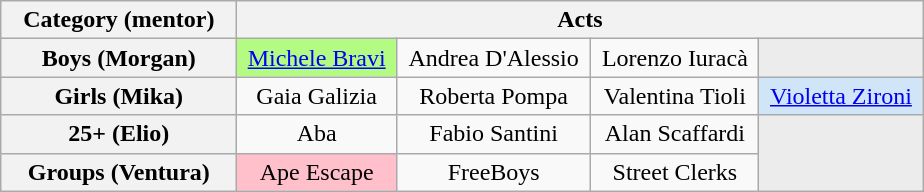<table class="wikitable" style="text-align:center">
<tr>
<th spope="col" width="150">Category (mentor)</th>
<th scope="col" colspan="4" width="450">Acts</th>
</tr>
<tr>
<th scope="row">Boys (Morgan)</th>
<td style="background:#B4FB84;"><a href='#'>Michele Bravi</a></td>
<td>Andrea D'Alessio</td>
<td>Lorenzo Iuracà</td>
<td bgcolor="ececec"></td>
</tr>
<tr>
<th scope="col">Girls (Mika)</th>
<td>Gaia Galizia</td>
<td>Roberta Pompa</td>
<td>Valentina Tioli</td>
<td style="background:#D1E5F8;"><a href='#'>Violetta Zironi</a></td>
</tr>
<tr>
<th scope="col">25+ (Elio)</th>
<td>Aba</td>
<td>Fabio Santini</td>
<td>Alan Scaffardi</td>
<td rowspan=2 bgcolor="ececec"></td>
</tr>
<tr>
<th scope="col">Groups (Ventura)</th>
<td style="background:pink;">Ape Escape</td>
<td>FreeBoys</td>
<td>Street Clerks</td>
</tr>
</table>
